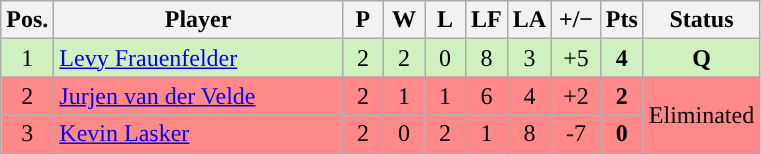<table class="wikitable" style="text-align:center; margin: 1em auto 1em auto, align:left">
<tr>
<th width=20>Pos.</th>
<th width=185>Player</th>
<th width=20>P</th>
<th width=20>W</th>
<th width=20>L</th>
<th width=20>LF</th>
<th width=20>LA</th>
<th width=25>+/−</th>
<th width=20>Pts</th>
<th width=70>Status</th>
</tr>
<tr style="background:#D0F0C0;">
<td>1</td>
<td align=left> <a href='#'>Levy Frauenfelder</a></td>
<td>2</td>
<td>2</td>
<td>0</td>
<td>8</td>
<td>3</td>
<td>+5</td>
<td><strong>4</strong></td>
<td rowspan=1><strong>Q</strong></td>
</tr>
<tr style="background:#FF8888;">
<td>2</td>
<td align=left> <a href='#'>Jurjen van der Velde</a></td>
<td>2</td>
<td>1</td>
<td>1</td>
<td>6</td>
<td>4</td>
<td>+2</td>
<td><strong>2</strong></td>
<td rowspan=2>Eliminated</td>
</tr>
<tr style="background:#FF8888;">
<td>3</td>
<td align=left> <a href='#'>Kevin Lasker</a></td>
<td>2</td>
<td>0</td>
<td>2</td>
<td>1</td>
<td>8</td>
<td>-7</td>
<td><strong>0</strong></td>
</tr>
</table>
